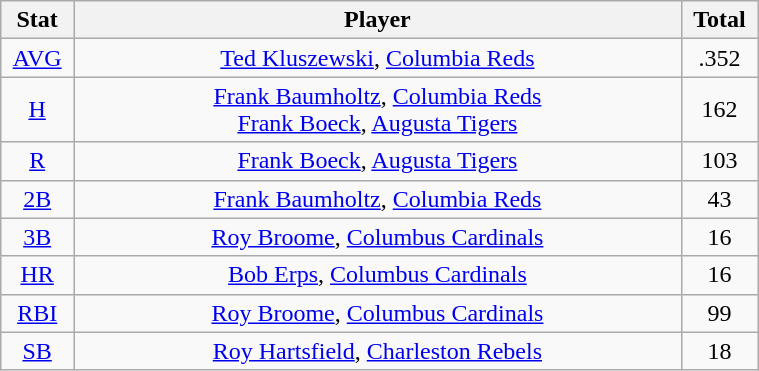<table class="wikitable" width="40%" style="text-align:center;">
<tr>
<th width="5%">Stat</th>
<th width="60%">Player</th>
<th width="5%">Total</th>
</tr>
<tr>
<td><a href='#'>AVG</a></td>
<td><a href='#'>Ted Kluszewski</a>, <a href='#'>Columbia Reds</a></td>
<td>.352</td>
</tr>
<tr>
<td><a href='#'>H</a></td>
<td><a href='#'>Frank Baumholtz</a>, <a href='#'>Columbia Reds</a> <br> <a href='#'>Frank Boeck</a>, <a href='#'>Augusta Tigers</a></td>
<td>162</td>
</tr>
<tr>
<td><a href='#'>R</a></td>
<td><a href='#'>Frank Boeck</a>, <a href='#'>Augusta Tigers</a></td>
<td>103</td>
</tr>
<tr>
<td><a href='#'>2B</a></td>
<td><a href='#'>Frank Baumholtz</a>, <a href='#'>Columbia Reds</a></td>
<td>43</td>
</tr>
<tr>
<td><a href='#'>3B</a></td>
<td><a href='#'>Roy Broome</a>, <a href='#'>Columbus Cardinals</a></td>
<td>16</td>
</tr>
<tr>
<td><a href='#'>HR</a></td>
<td><a href='#'>Bob Erps</a>, <a href='#'>Columbus Cardinals</a></td>
<td>16</td>
</tr>
<tr>
<td><a href='#'>RBI</a></td>
<td><a href='#'>Roy Broome</a>, <a href='#'>Columbus Cardinals</a></td>
<td>99</td>
</tr>
<tr>
<td><a href='#'>SB</a></td>
<td><a href='#'>Roy Hartsfield</a>, <a href='#'>Charleston Rebels</a></td>
<td>18</td>
</tr>
</table>
